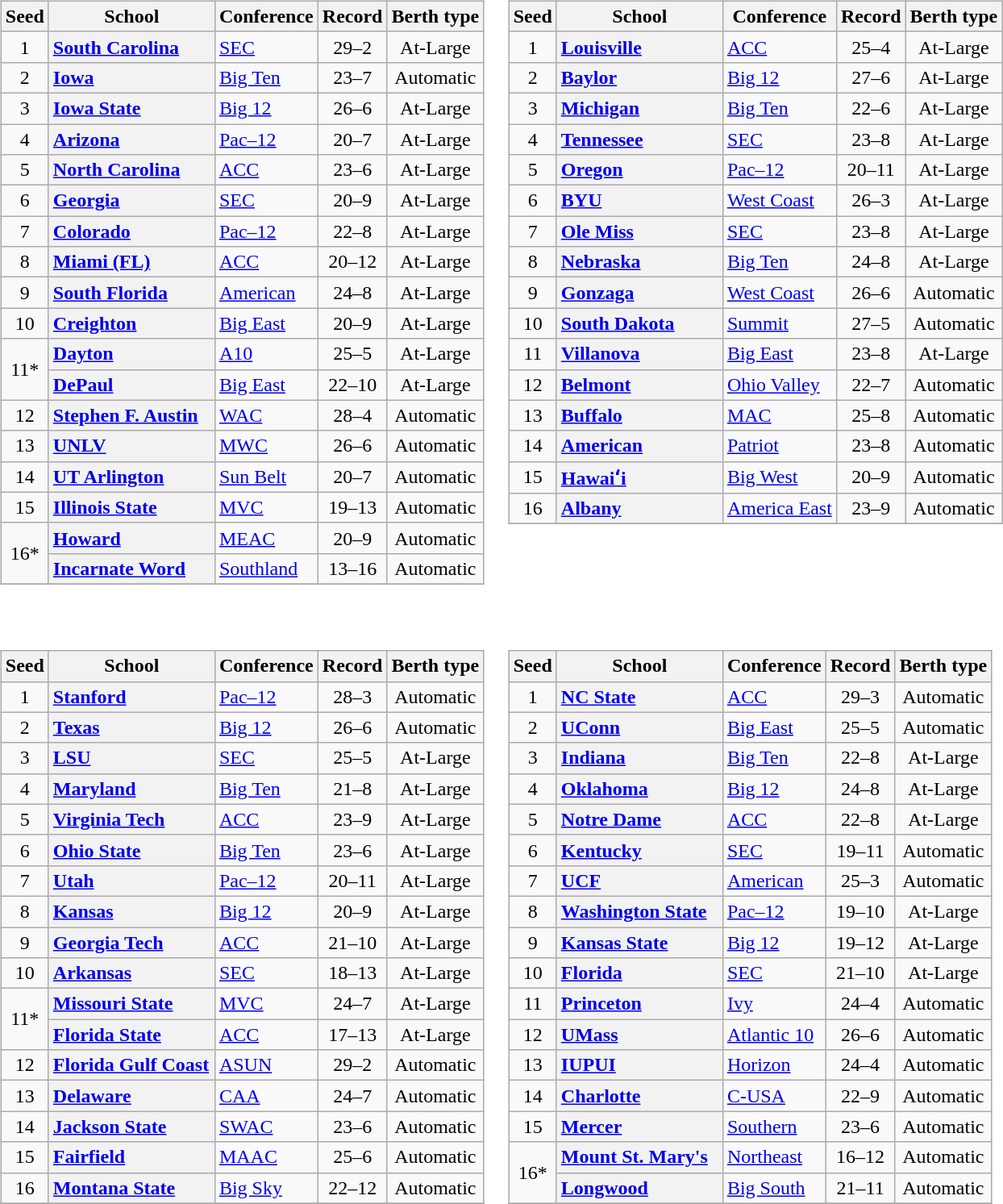<table>
<tr>
<td valign=top><br><table class="wikitable sortable plainrowheaders">
<tr>
<th scope="col">Seed</th>
<th scope="col" style="width: 130px;">School</th>
<th scope="col">Conference</th>
<th scope="col">Record</th>
<th scope="col">Berth type</th>
</tr>
<tr>
<td align=center>1</td>
<th scope="row" style="text-align:left"><a href='#'>South Carolina</a></th>
<td><a href='#'>SEC</a></td>
<td align=center>29–2</td>
<td align=center>At-Large</td>
</tr>
<tr>
<td align=center>2</td>
<th scope="row" style="text-align:left"><a href='#'>Iowa</a></th>
<td><a href='#'>Big Ten</a></td>
<td align=center>23–7</td>
<td align=center>Automatic</td>
</tr>
<tr>
<td align=center>3</td>
<th scope="row" style="text-align:left"><a href='#'>Iowa State</a></th>
<td><a href='#'>Big 12</a></td>
<td align=center>26–6</td>
<td align=center>At-Large</td>
</tr>
<tr>
<td align=center>4</td>
<th scope="row" style="text-align:left"><a href='#'>Arizona</a></th>
<td><a href='#'>Pac–12</a></td>
<td align=center>20–7</td>
<td align=center>At-Large</td>
</tr>
<tr>
<td align=center>5</td>
<th scope="row" style="text-align:left"><a href='#'>North Carolina</a></th>
<td><a href='#'>ACC</a></td>
<td align=center>23–6</td>
<td align=center>At-Large</td>
</tr>
<tr>
<td align=center>6</td>
<th scope="row" style="text-align:left"><a href='#'>Georgia</a></th>
<td><a href='#'>SEC</a></td>
<td align=center>20–9</td>
<td align=center>At-Large</td>
</tr>
<tr>
<td align=center>7</td>
<th scope="row" style="text-align:left"><a href='#'>Colorado</a></th>
<td><a href='#'>Pac–12</a></td>
<td align=center>22–8</td>
<td align=center>At-Large</td>
</tr>
<tr>
<td align=center>8</td>
<th scope="row" style="text-align:left"><a href='#'>Miami (FL)</a></th>
<td><a href='#'>ACC</a></td>
<td align=center>20–12</td>
<td align=center>At-Large</td>
</tr>
<tr>
<td align=center>9</td>
<th scope="row" style="text-align:left"><a href='#'>South Florida</a></th>
<td><a href='#'>American</a></td>
<td align=center>24–8</td>
<td align=center>At-Large</td>
</tr>
<tr>
<td align=center>10</td>
<th scope="row" style="text-align:left"><a href='#'>Creighton</a></th>
<td><a href='#'>Big East</a></td>
<td align=center>20–9</td>
<td align=center>At-Large</td>
</tr>
<tr>
<td rowspan=2 align=center>11*</td>
<th scope="row" style="text-align:left"><a href='#'>Dayton</a></th>
<td><a href='#'>A10</a></td>
<td align=center>25–5</td>
<td align=center>At-Large</td>
</tr>
<tr>
<th scope="row" style="text-align:left"><a href='#'>DePaul</a></th>
<td><a href='#'>Big East</a></td>
<td align=center>22–10</td>
<td align=center>At-Large</td>
</tr>
<tr>
<td align=center>12</td>
<th scope="row" style="text-align:left"><a href='#'>Stephen F. Austin</a></th>
<td><a href='#'>WAC</a></td>
<td align=center>28–4</td>
<td align=center>Automatic</td>
</tr>
<tr>
<td align=center>13</td>
<th scope="row" style="text-align:left"><a href='#'>UNLV</a></th>
<td><a href='#'>MWC</a></td>
<td align=center>26–6</td>
<td align=center>Automatic</td>
</tr>
<tr>
<td align=center>14</td>
<th scope="row" style="text-align:left"><a href='#'>UT Arlington</a></th>
<td><a href='#'>Sun Belt</a></td>
<td align=center>20–7</td>
<td align=center>Automatic</td>
</tr>
<tr>
<td align=center>15</td>
<th scope="row" style="text-align:left"><a href='#'>Illinois State</a></th>
<td><a href='#'>MVC</a></td>
<td align=center>19–13</td>
<td align=center>Automatic</td>
</tr>
<tr>
<td rowspan=2 align=center>16*</td>
<th scope="row" style="text-align:left"><a href='#'>Howard</a></th>
<td><a href='#'>MEAC</a></td>
<td align=center>20–9</td>
<td align=center>Automatic</td>
</tr>
<tr>
<th scope="row" style="text-align:left"><a href='#'>Incarnate Word</a></th>
<td><a href='#'>Southland</a></td>
<td align=center>13–16</td>
<td align=center>Automatic</td>
</tr>
<tr>
</tr>
</table>
</td>
<td valign=top><br><table class="wikitable sortable plainrowheaders">
<tr>
<th scope="col">Seed</th>
<th scope="col" style="width: 130px;">School</th>
<th scope="col">Conference</th>
<th scope="col">Record</th>
<th scope="col">Berth type</th>
</tr>
<tr>
<td align=center>1</td>
<th scope="row" style="text-align:left"><a href='#'>Louisville</a></th>
<td><a href='#'>ACC</a></td>
<td align=center>25–4</td>
<td align=center>At-Large</td>
</tr>
<tr>
<td align=center>2</td>
<th scope="row" style="text-align:left"><a href='#'>Baylor</a></th>
<td><a href='#'>Big 12</a></td>
<td align=center>27–6</td>
<td align=center>At-Large</td>
</tr>
<tr>
<td align=center>3</td>
<th scope="row" style="text-align:left"><a href='#'>Michigan</a></th>
<td><a href='#'>Big Ten</a></td>
<td align=center>22–6</td>
<td align=center>At-Large</td>
</tr>
<tr>
<td align=center>4</td>
<th scope="row" style="text-align:left"><a href='#'>Tennessee</a></th>
<td><a href='#'>SEC</a></td>
<td align=center>23–8</td>
<td align=center>At-Large</td>
</tr>
<tr>
<td align=center>5</td>
<th scope="row" style="text-align:left"><a href='#'>Oregon</a></th>
<td><a href='#'>Pac–12</a></td>
<td align=center>20–11</td>
<td align=center>At-Large</td>
</tr>
<tr>
<td align=center>6</td>
<th scope="row" style="text-align:left"><a href='#'>BYU</a></th>
<td><a href='#'>West Coast</a></td>
<td align=center>26–3</td>
<td align=center>At-Large</td>
</tr>
<tr>
<td align=center>7</td>
<th scope="row" style="text-align:left"><a href='#'>Ole Miss</a></th>
<td><a href='#'>SEC</a></td>
<td align=center>23–8</td>
<td align=center>At-Large</td>
</tr>
<tr>
<td align=center>8</td>
<th scope="row" style="text-align:left"><a href='#'>Nebraska</a></th>
<td><a href='#'>Big Ten</a></td>
<td align=center>24–8</td>
<td align=center>At-Large</td>
</tr>
<tr>
<td align=center>9</td>
<th scope="row" style="text-align:left"><a href='#'>Gonzaga</a></th>
<td><a href='#'>West Coast</a></td>
<td align=center>26–6</td>
<td align=center>Automatic</td>
</tr>
<tr>
<td align=center>10</td>
<th scope="row" style="text-align:left"><a href='#'>South Dakota</a></th>
<td><a href='#'>Summit</a></td>
<td align=center>27–5</td>
<td align=center>Automatic</td>
</tr>
<tr>
<td align=center>11</td>
<th scope="row" style="text-align:left"><a href='#'>Villanova</a></th>
<td><a href='#'>Big East</a></td>
<td align=center>23–8</td>
<td align=center>At-Large</td>
</tr>
<tr>
<td align=center>12</td>
<th scope="row" style="text-align:left"><a href='#'>Belmont</a></th>
<td><a href='#'>Ohio Valley</a></td>
<td align=center>22–7</td>
<td align=center>Automatic</td>
</tr>
<tr>
<td align=center>13</td>
<th scope="row" style="text-align:left"><a href='#'>Buffalo</a></th>
<td><a href='#'>MAC</a></td>
<td align=center>25–8</td>
<td align=center>Automatic</td>
</tr>
<tr>
<td align=center>14</td>
<th scope="row" style="text-align:left"><a href='#'>American</a></th>
<td><a href='#'>Patriot</a></td>
<td align=center>23–8</td>
<td align=center>Automatic</td>
</tr>
<tr>
<td align=center>15</td>
<th scope="row" style="text-align:left"><a href='#'>Hawaiʻi</a></th>
<td><a href='#'>Big West</a></td>
<td align=center>20–9</td>
<td align=center>Automatic</td>
</tr>
<tr>
<td align=center>16</td>
<th scope="row" style="text-align:left"><a href='#'>Albany</a></th>
<td><a href='#'>America East</a></td>
<td align=center>23–9</td>
<td align=center>Automatic</td>
</tr>
<tr>
</tr>
</table>
</td>
</tr>
<tr>
<td valign=top><br><table class="wikitable sortable plainrowheaders">
<tr>
<th scope="col">Seed</th>
<th scope="col" style="width: 130px;">School</th>
<th scope="col">Conference</th>
<th scope="col">Record</th>
<th scope="col">Berth type</th>
</tr>
<tr>
<td align=center>1</td>
<th scope="row" style="text-align:left"><a href='#'>Stanford</a></th>
<td><a href='#'>Pac–12</a></td>
<td align=center>28–3</td>
<td align=center>Automatic</td>
</tr>
<tr>
<td align=center>2</td>
<th scope="row" style="text-align:left"><a href='#'>Texas</a></th>
<td><a href='#'>Big 12</a></td>
<td align=center>26–6</td>
<td align=center>Automatic</td>
</tr>
<tr>
<td align=center>3</td>
<th scope="row" style="text-align:left"><a href='#'>LSU</a></th>
<td><a href='#'>SEC</a></td>
<td align=center>25–5</td>
<td align=center>At-Large</td>
</tr>
<tr>
<td align=center>4</td>
<th scope="row" style="text-align:left"><a href='#'>Maryland</a></th>
<td><a href='#'>Big Ten</a></td>
<td align=center>21–8</td>
<td align=center>At-Large</td>
</tr>
<tr>
<td align=center>5</td>
<th scope="row" style="text-align:left"><a href='#'>Virginia Tech</a></th>
<td><a href='#'>ACC</a></td>
<td align=center>23–9</td>
<td align=center>At-Large</td>
</tr>
<tr>
<td align=center>6</td>
<th scope="row" style="text-align:left"><a href='#'>Ohio State</a></th>
<td><a href='#'>Big Ten</a></td>
<td align=center>23–6</td>
<td align=center>At-Large</td>
</tr>
<tr>
<td align=center>7</td>
<th scope="row" style="text-align:left"><a href='#'>Utah</a></th>
<td><a href='#'>Pac–12</a></td>
<td align=center>20–11</td>
<td align=center>At-Large</td>
</tr>
<tr>
<td align=center>8</td>
<th scope="row" style="text-align:left"><a href='#'>Kansas</a></th>
<td><a href='#'>Big 12</a></td>
<td align=center>20–9</td>
<td align=center>At-Large</td>
</tr>
<tr>
<td align=center>9</td>
<th scope="row" style="text-align:left"><a href='#'>Georgia Tech</a></th>
<td><a href='#'>ACC</a></td>
<td align=center>21–10</td>
<td align=center>At-Large</td>
</tr>
<tr>
<td align=center>10</td>
<th scope="row" style="text-align:left"><a href='#'>Arkansas</a></th>
<td><a href='#'>SEC</a></td>
<td align=center>18–13</td>
<td align=center>At-Large</td>
</tr>
<tr>
<td rowspan=2 align=center>11*</td>
<th scope="row" style="text-align:left"><a href='#'>Missouri State</a></th>
<td><a href='#'>MVC</a></td>
<td align=center>24–7</td>
<td align=center>At-Large</td>
</tr>
<tr>
<th scope="row" style="text-align:left"><a href='#'>Florida State</a></th>
<td><a href='#'>ACC</a></td>
<td align=center>17–13</td>
<td align=center>At-Large</td>
</tr>
<tr>
<td align=center>12</td>
<th scope="row" style="text-align:left"><a href='#'>Florida Gulf Coast</a></th>
<td><a href='#'>ASUN</a></td>
<td align=center>29–2</td>
<td align=center>Automatic</td>
</tr>
<tr>
<td align=center>13</td>
<th scope="row" style="text-align:left"><a href='#'>Delaware</a></th>
<td><a href='#'>CAA</a></td>
<td align=center>24–7</td>
<td align=center>Automatic</td>
</tr>
<tr>
<td align=center>14</td>
<th scope="row" style="text-align:left"><a href='#'>Jackson State</a></th>
<td><a href='#'>SWAC</a></td>
<td align=center>23–6</td>
<td align=center>Automatic</td>
</tr>
<tr>
<td align=center>15</td>
<th scope="row" style="text-align:left"><a href='#'>Fairfield</a></th>
<td><a href='#'>MAAC</a></td>
<td align=center>25–6</td>
<td align=center>Automatic</td>
</tr>
<tr>
<td align=center>16</td>
<th scope="row" style="text-align:left"><a href='#'>Montana State</a></th>
<td><a href='#'>Big Sky</a></td>
<td align=center>22–12</td>
<td align=center>Automatic</td>
</tr>
<tr>
</tr>
</table>
</td>
<td valign=top><br><table class="wikitable sortable plainrowheaders">
<tr>
<th scope="col">Seed</th>
<th scope="col" style="width: 130px;">School</th>
<th scope="col">Conference</th>
<th scope="col">Record</th>
<th scope="col">Berth type</th>
</tr>
<tr>
<td align=center>1</td>
<th scope="row" style="text-align:left"><a href='#'>NC State</a></th>
<td><a href='#'>ACC</a></td>
<td align=center>29–3</td>
<td align=center>Automatic</td>
</tr>
<tr>
<td align=center>2</td>
<th scope="row" style="text-align:left"><a href='#'>UConn</a></th>
<td><a href='#'>Big East</a></td>
<td align=center>25–5</td>
<td align=center>Automatic</td>
</tr>
<tr>
<td align=center>3</td>
<th scope="row" style="text-align:left"><a href='#'>Indiana</a></th>
<td><a href='#'>Big Ten</a></td>
<td align=center>22–8</td>
<td align=center>At-Large</td>
</tr>
<tr>
<td align=center>4</td>
<th scope="row" style="text-align:left"><a href='#'>Oklahoma</a></th>
<td><a href='#'>Big 12</a></td>
<td align=center>24–8</td>
<td align=center>At-Large</td>
</tr>
<tr>
<td align=center>5</td>
<th scope="row" style="text-align:left"><a href='#'>Notre Dame</a></th>
<td><a href='#'>ACC</a></td>
<td align=center>22–8</td>
<td align=center>At-Large</td>
</tr>
<tr>
<td align=center>6</td>
<th scope="row" style="text-align:left"><a href='#'>Kentucky</a></th>
<td><a href='#'>SEC</a></td>
<td align=center>19–11</td>
<td align=center>Automatic</td>
</tr>
<tr>
<td align=center>7</td>
<th scope="row" style="text-align:left"><a href='#'>UCF</a></th>
<td><a href='#'>American</a></td>
<td align=center>25–3</td>
<td align=center>Automatic</td>
</tr>
<tr>
<td align=center>8</td>
<th scope="row" style="text-align:left"><a href='#'>Washington State</a></th>
<td><a href='#'>Pac–12</a></td>
<td align=center>19–10</td>
<td align=center>At-Large</td>
</tr>
<tr>
<td align=center>9</td>
<th scope="row" style="text-align:left"><a href='#'>Kansas State</a></th>
<td><a href='#'>Big 12</a></td>
<td align=center>19–12</td>
<td align=center>At-Large</td>
</tr>
<tr>
<td align=center>10</td>
<th scope="row" style="text-align:left"><a href='#'>Florida</a></th>
<td><a href='#'>SEC</a></td>
<td align=center>21–10</td>
<td align=center>At-Large</td>
</tr>
<tr>
<td align=center>11</td>
<th scope="row" style="text-align:left"><a href='#'>Princeton</a></th>
<td><a href='#'>Ivy</a></td>
<td align=center>24–4</td>
<td align=center>Automatic</td>
</tr>
<tr>
<td align=center>12</td>
<th scope="row" style="text-align:left"><a href='#'>UMass</a></th>
<td><a href='#'>Atlantic 10</a></td>
<td align=center>26–6</td>
<td align=center>Automatic</td>
</tr>
<tr>
<td align=center>13</td>
<th scope="row" style="text-align:left"><a href='#'>IUPUI</a></th>
<td><a href='#'>Horizon</a></td>
<td align=center>24–4</td>
<td align=center>Automatic</td>
</tr>
<tr>
<td align=center>14</td>
<th scope="row" style="text-align:left"><a href='#'>Charlotte</a></th>
<td><a href='#'>C-USA</a></td>
<td align=center>22–9</td>
<td align=center>Automatic</td>
</tr>
<tr>
<td align=center>15</td>
<th scope="row" style="text-align:left"><a href='#'>Mercer</a></th>
<td><a href='#'>Southern</a></td>
<td align=center>23–6</td>
<td align=center>Automatic</td>
</tr>
<tr>
<td rowspan=2 align=center>16*</td>
<th scope="row" style="text-align:left"><a href='#'>Mount St. Mary's</a></th>
<td><a href='#'>Northeast</a></td>
<td align=center>16–12</td>
<td align=center>Automatic</td>
</tr>
<tr>
<th scope="row" style="text-align:left"><a href='#'>Longwood</a></th>
<td><a href='#'>Big South</a></td>
<td align=center>21–11</td>
<td align=center>Automatic</td>
</tr>
<tr>
</tr>
</table>
</td>
</tr>
</table>
